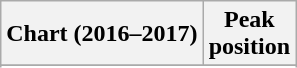<table class="wikitable sortable plainrowheaders">
<tr>
<th>Chart (2016–2017)</th>
<th>Peak<br>position</th>
</tr>
<tr>
</tr>
<tr>
</tr>
<tr>
</tr>
<tr>
</tr>
<tr>
</tr>
</table>
